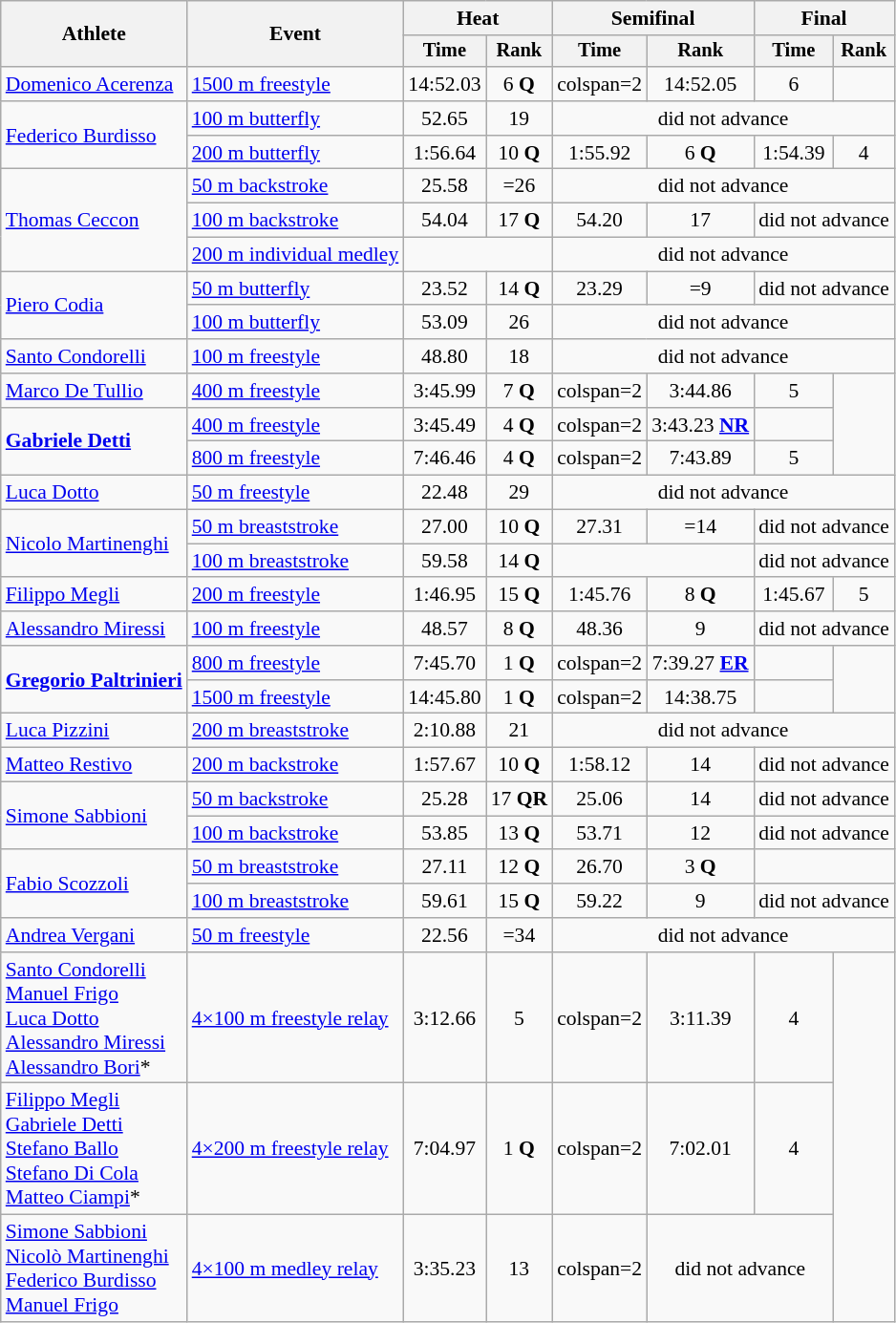<table class="wikitable" style="text-align:center; font-size:90%">
<tr>
<th rowspan="2">Athlete</th>
<th rowspan="2">Event</th>
<th colspan="2">Heat</th>
<th colspan="2">Semifinal</th>
<th colspan="2">Final</th>
</tr>
<tr style="font-size:95%">
<th>Time</th>
<th>Rank</th>
<th>Time</th>
<th>Rank</th>
<th>Time</th>
<th>Rank</th>
</tr>
<tr>
<td align=left><a href='#'>Domenico Acerenza</a></td>
<td align=left><a href='#'>1500 m freestyle</a></td>
<td>14:52.03</td>
<td>6 <strong>Q</strong></td>
<td>colspan=2 </td>
<td>14:52.05</td>
<td>6</td>
</tr>
<tr>
<td align=left rowspan=2><a href='#'>Federico Burdisso</a></td>
<td align=left><a href='#'>100 m butterfly</a></td>
<td>52.65</td>
<td>19</td>
<td colspan=4>did not advance</td>
</tr>
<tr>
<td align=left><a href='#'>200 m butterfly</a></td>
<td>1:56.64</td>
<td>10 <strong>Q</strong></td>
<td>1:55.92</td>
<td>6 <strong>Q</strong></td>
<td>1:54.39</td>
<td>4</td>
</tr>
<tr>
<td align=left rowspan=3><a href='#'>Thomas Ceccon</a></td>
<td align=left><a href='#'>50 m backstroke</a></td>
<td>25.58</td>
<td>=26</td>
<td colspan=4>did not advance</td>
</tr>
<tr>
<td align=left><a href='#'>100 m backstroke</a></td>
<td>54.04</td>
<td>17 <strong>Q</strong></td>
<td>54.20</td>
<td>17</td>
<td colspan=2>did not advance</td>
</tr>
<tr>
<td align=left><a href='#'>200 m individual medley</a></td>
<td colspan=2></td>
<td colspan=4>did not advance</td>
</tr>
<tr>
<td align=left rowspan=2><a href='#'>Piero Codia</a></td>
<td align=left><a href='#'>50 m butterfly</a></td>
<td>23.52</td>
<td>14 <strong>Q</strong></td>
<td>23.29</td>
<td>=9</td>
<td colspan=2>did not advance</td>
</tr>
<tr>
<td align=left><a href='#'>100 m butterfly</a></td>
<td>53.09</td>
<td>26</td>
<td colspan=4>did not advance</td>
</tr>
<tr>
<td align=left><a href='#'>Santo Condorelli</a></td>
<td align=left><a href='#'>100 m freestyle</a></td>
<td>48.80</td>
<td>18</td>
<td colspan=4>did not advance</td>
</tr>
<tr>
<td align=left><a href='#'>Marco De Tullio</a></td>
<td align=left><a href='#'>400 m freestyle</a></td>
<td>3:45.99</td>
<td>7 <strong>Q</strong></td>
<td>colspan=2 </td>
<td>3:44.86</td>
<td>5</td>
</tr>
<tr>
<td align=left rowspan=2><strong><a href='#'>Gabriele Detti</a></strong></td>
<td align=left><a href='#'>400 m freestyle</a></td>
<td>3:45.49</td>
<td>4 <strong>Q</strong></td>
<td>colspan=2 </td>
<td>3:43.23 <strong><a href='#'>NR</a></strong></td>
<td></td>
</tr>
<tr>
<td align=left><a href='#'>800 m freestyle</a></td>
<td>7:46.46</td>
<td>4 <strong>Q</strong></td>
<td>colspan=2 </td>
<td>7:43.89</td>
<td>5</td>
</tr>
<tr>
<td align=left><a href='#'>Luca Dotto</a></td>
<td align=left><a href='#'>50 m freestyle</a></td>
<td>22.48</td>
<td>29</td>
<td colspan=4>did not advance</td>
</tr>
<tr>
<td align=left rowspan=2><a href='#'>Nicolo Martinenghi</a></td>
<td align=left><a href='#'>50 m breaststroke</a></td>
<td>27.00</td>
<td>10 <strong>Q</strong></td>
<td>27.31</td>
<td>=14</td>
<td colspan=2>did not advance</td>
</tr>
<tr>
<td align=left><a href='#'>100 m breaststroke</a></td>
<td>59.58</td>
<td>14 <strong>Q</strong></td>
<td colspan=2></td>
<td colspan=2>did not advance</td>
</tr>
<tr>
<td align=left><a href='#'>Filippo Megli</a></td>
<td align=left><a href='#'>200 m freestyle</a></td>
<td>1:46.95</td>
<td>15 <strong>Q</strong></td>
<td>1:45.76</td>
<td>8 <strong>Q</strong></td>
<td>1:45.67</td>
<td>5</td>
</tr>
<tr>
<td align=left><a href='#'>Alessandro Miressi</a></td>
<td align=left><a href='#'>100 m freestyle</a></td>
<td>48.57</td>
<td>8 <strong>Q</strong></td>
<td>48.36</td>
<td>9</td>
<td colspan=2>did not advance</td>
</tr>
<tr>
<td align=left rowspan=2><strong><a href='#'>Gregorio Paltrinieri</a></strong></td>
<td align=left><a href='#'>800 m freestyle</a></td>
<td>7:45.70</td>
<td>1 <strong>Q</strong></td>
<td>colspan=2 </td>
<td>7:39.27 <strong><a href='#'>ER</a></strong></td>
<td></td>
</tr>
<tr>
<td align=left><a href='#'>1500 m freestyle</a></td>
<td>14:45.80</td>
<td>1 <strong>Q</strong></td>
<td>colspan=2 </td>
<td>14:38.75</td>
<td></td>
</tr>
<tr>
<td align=left><a href='#'>Luca Pizzini</a></td>
<td align=left><a href='#'>200 m breaststroke</a></td>
<td>2:10.88</td>
<td>21</td>
<td colspan=4>did not advance</td>
</tr>
<tr>
<td align=left><a href='#'>Matteo Restivo</a></td>
<td align=left><a href='#'>200 m backstroke</a></td>
<td>1:57.67</td>
<td>10 <strong>Q</strong></td>
<td>1:58.12</td>
<td>14</td>
<td colspan=2>did not advance</td>
</tr>
<tr>
<td align=left rowspan=2><a href='#'>Simone Sabbioni</a></td>
<td align=left><a href='#'>50 m backstroke</a></td>
<td>25.28</td>
<td>17 <strong>QR</strong></td>
<td>25.06</td>
<td>14</td>
<td colspan=2>did not advance</td>
</tr>
<tr>
<td align=left><a href='#'>100 m backstroke</a></td>
<td>53.85</td>
<td>13 <strong>Q</strong></td>
<td>53.71</td>
<td>12</td>
<td colspan=2>did not advance</td>
</tr>
<tr>
<td align=left rowspan=2><a href='#'>Fabio Scozzoli</a></td>
<td align=left><a href='#'>50 m breaststroke</a></td>
<td>27.11</td>
<td>12 <strong>Q</strong></td>
<td>26.70</td>
<td>3 <strong>Q</strong></td>
<td colspan=2></td>
</tr>
<tr>
<td align=left><a href='#'>100 m breaststroke</a></td>
<td>59.61</td>
<td>15 <strong>Q</strong></td>
<td>59.22</td>
<td>9</td>
<td colspan=2>did not advance</td>
</tr>
<tr>
<td align=left><a href='#'>Andrea Vergani</a></td>
<td align=left><a href='#'>50 m freestyle</a></td>
<td>22.56</td>
<td>=34</td>
<td colspan=4>did not advance</td>
</tr>
<tr>
<td align=left><a href='#'>Santo Condorelli</a><br><a href='#'>Manuel Frigo</a><br><a href='#'>Luca Dotto</a><br><a href='#'>Alessandro Miressi</a><br><a href='#'>Alessandro Bori</a>*</td>
<td align=left><a href='#'>4×100 m freestyle relay</a></td>
<td>3:12.66</td>
<td>5</td>
<td>colspan=2 </td>
<td>3:11.39</td>
<td>4</td>
</tr>
<tr>
<td align=left><a href='#'>Filippo Megli</a><br><a href='#'>Gabriele Detti</a><br><a href='#'>Stefano Ballo</a><br><a href='#'>Stefano Di Cola</a><br><a href='#'>Matteo Ciampi</a>*</td>
<td align=left><a href='#'>4×200 m freestyle relay</a></td>
<td>7:04.97</td>
<td>1 <strong>Q</strong></td>
<td>colspan=2 </td>
<td>7:02.01</td>
<td>4</td>
</tr>
<tr>
<td align=left><a href='#'>Simone Sabbioni</a><br><a href='#'>Nicolò Martinenghi</a><br><a href='#'>Federico Burdisso</a><br><a href='#'>Manuel Frigo</a></td>
<td align=left><a href='#'>4×100 m medley relay</a></td>
<td>3:35.23</td>
<td>13</td>
<td>colspan=2 </td>
<td colspan=2>did not advance</td>
</tr>
</table>
